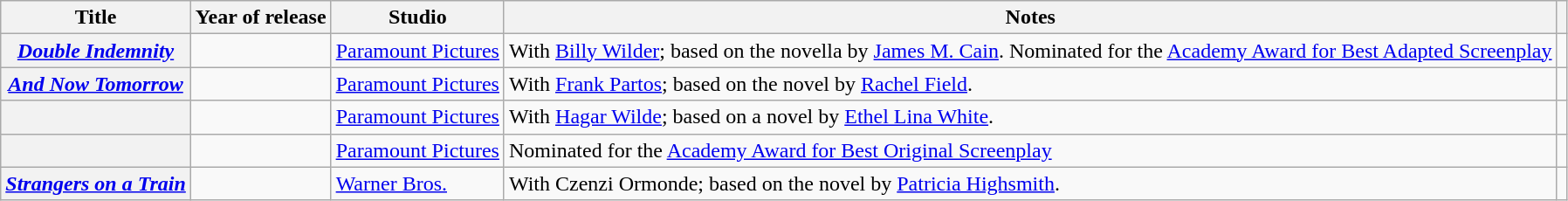<table class="wikitable plainrowheaders sortable" style="margin-right: 0;">
<tr>
<th scope="col">Title</th>
<th scope="col">Year of release</th>
<th scope="col">Studio</th>
<th scope="col" class="unsortable">Notes</th>
<th scope="col" class="unsortable"></th>
</tr>
<tr>
<th scope="row"><em><a href='#'>Double Indemnity</a></em></th>
<td></td>
<td><a href='#'>Paramount Pictures</a></td>
<td>With <a href='#'>Billy Wilder</a>; based on the novella by <a href='#'>James M. Cain</a>.  Nominated for the <a href='#'>Academy Award for Best Adapted Screenplay</a></td>
<td style="text-align: center;"></td>
</tr>
<tr>
<th scope="row"><em><a href='#'>And Now Tomorrow</a></em></th>
<td></td>
<td><a href='#'>Paramount Pictures</a></td>
<td>With <a href='#'>Frank Partos</a>; based on the novel by <a href='#'>Rachel Field</a>.</td>
<td style="text-align: center;"></td>
</tr>
<tr>
<th scope="row"></th>
<td></td>
<td><a href='#'>Paramount Pictures</a></td>
<td>With <a href='#'>Hagar Wilde</a>; based on a novel by <a href='#'>Ethel Lina White</a>.</td>
<td style="text-align: center;"></td>
</tr>
<tr>
<th scope="row"></th>
<td></td>
<td><a href='#'>Paramount Pictures</a></td>
<td>Nominated for the <a href='#'>Academy Award for Best Original Screenplay</a></td>
<td style="text-align: center;"></td>
</tr>
<tr>
<th scope="row"><em><a href='#'>Strangers on a Train</a></em></th>
<td></td>
<td><a href='#'>Warner Bros.</a></td>
<td>With Czenzi Ormonde; based on the novel by <a href='#'>Patricia Highsmith</a>.</td>
<td style="text-align: center;"></td>
</tr>
</table>
